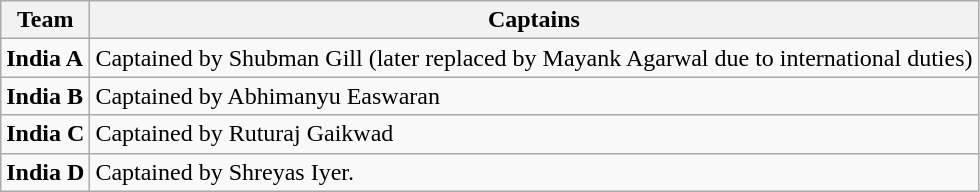<table class="wikitable">
<tr>
<th>Team</th>
<th>Captains</th>
</tr>
<tr>
<td><strong>India A</strong></td>
<td>Captained by Shubman Gill (later replaced by Mayank Agarwal due to international duties)</td>
</tr>
<tr>
<td><strong>India B</strong></td>
<td>Captained by Abhimanyu Easwaran</td>
</tr>
<tr>
<td><strong>India C</strong></td>
<td>Captained by Ruturaj Gaikwad</td>
</tr>
<tr>
<td><strong>India D</strong></td>
<td>Captained by Shreyas Iyer.</td>
</tr>
</table>
